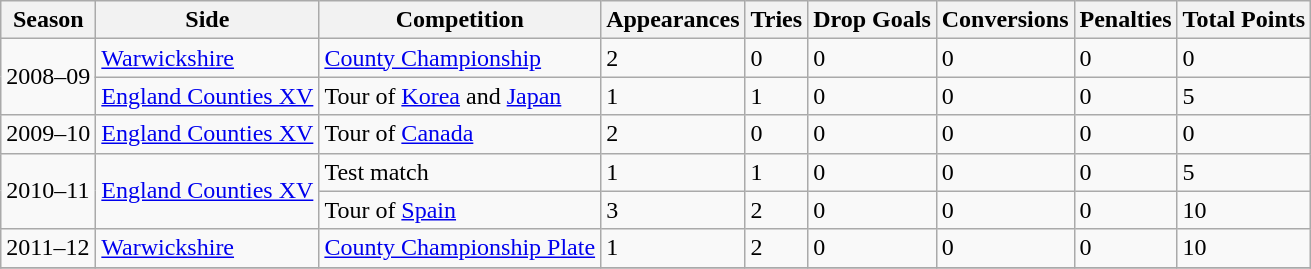<table class="wikitable sortable">
<tr>
<th>Season</th>
<th>Side</th>
<th>Competition</th>
<th>Appearances</th>
<th>Tries</th>
<th>Drop Goals</th>
<th>Conversions</th>
<th>Penalties</th>
<th>Total Points</th>
</tr>
<tr>
<td rowspan=2>2008–09</td>
<td><a href='#'>Warwickshire</a></td>
<td><a href='#'>County Championship</a></td>
<td>2</td>
<td>0</td>
<td>0</td>
<td>0</td>
<td>0</td>
<td>0</td>
</tr>
<tr>
<td><a href='#'>England Counties XV</a></td>
<td>Tour of <a href='#'>Korea</a> and <a href='#'>Japan</a></td>
<td>1</td>
<td>1</td>
<td>0</td>
<td>0</td>
<td>0</td>
<td>5</td>
</tr>
<tr>
<td>2009–10</td>
<td><a href='#'>England Counties XV</a></td>
<td>Tour of <a href='#'>Canada</a></td>
<td>2</td>
<td>0</td>
<td>0</td>
<td>0</td>
<td>0</td>
<td>0</td>
</tr>
<tr>
<td rowspan=2>2010–11</td>
<td rowspan=2><a href='#'>England Counties XV</a></td>
<td>Test match</td>
<td>1</td>
<td>1</td>
<td>0</td>
<td>0</td>
<td>0</td>
<td>5</td>
</tr>
<tr>
<td>Tour of <a href='#'>Spain</a></td>
<td>3</td>
<td>2</td>
<td>0</td>
<td>0</td>
<td>0</td>
<td>10</td>
</tr>
<tr>
<td>2011–12</td>
<td><a href='#'>Warwickshire</a></td>
<td><a href='#'>County Championship Plate</a></td>
<td>1</td>
<td>2</td>
<td>0</td>
<td>0</td>
<td>0</td>
<td>10</td>
</tr>
<tr>
</tr>
</table>
